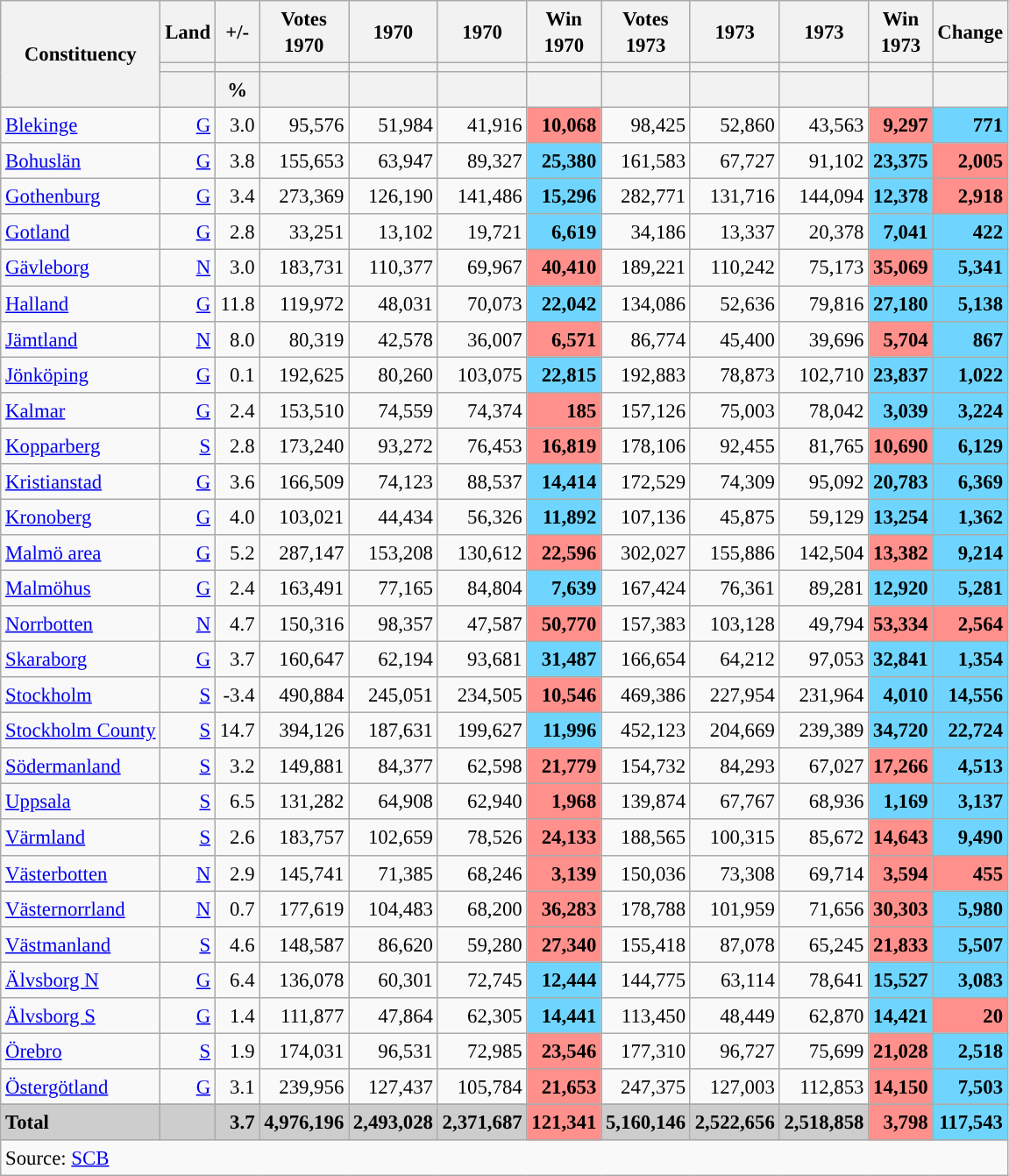<table class="wikitable sortable" style="text-align:right; font-size:95%; line-height:20px;">
<tr>
<th rowspan="3">Constituency</th>
<th>Land</th>
<th>+/-</th>
<th width="30px" class="unsortable">Votes 1970</th>
<th> 1970</th>
<th> 1970</th>
<th width="30px" class="unsortable">Win 1970</th>
<th width="30px" class="unsortable">Votes 1973</th>
<th> 1973</th>
<th> 1973</th>
<th width="30px" class="unsortable">Win 1973</th>
<th width="30px" class="unsortable">Change</th>
</tr>
<tr>
<th></th>
<th></th>
<th></th>
<th style="background:"></th>
<th style="background:"></th>
<th></th>
<th></th>
<th style="background:"></th>
<th style="background:"></th>
<th></th>
<th></th>
</tr>
<tr>
<th data-sort-type="number"></th>
<th data-sort-type="number">%</th>
<th data-sort-type="number"></th>
<th data-sort-type="number"></th>
<th data-sort-type="number"></th>
<th data-sort-type="number"></th>
<th data-sort-type="number"></th>
<th data-sort-type="number"></th>
<th data-sort-type="number"></th>
<th data-sort-type="number"></th>
<th data-sort-type="number"></th>
</tr>
<tr>
<td align="left"><a href='#'>Blekinge</a></td>
<td><a href='#'>G</a></td>
<td>3.0</td>
<td>95,576</td>
<td>51,984</td>
<td>41,916</td>
<td bgcolor=#ff908c><strong>10,068</strong></td>
<td>98,425</td>
<td>52,860</td>
<td>43,563</td>
<td bgcolor=#ff908c><strong>9,297</strong></td>
<td bgcolor=#6fd5fe><strong>771</strong></td>
</tr>
<tr>
<td align="left"><a href='#'>Bohuslän</a></td>
<td><a href='#'>G</a></td>
<td>3.8</td>
<td>155,653</td>
<td>63,947</td>
<td>89,327</td>
<td bgcolor=#6fd5fe><strong>25,380</strong></td>
<td>161,583</td>
<td>67,727</td>
<td>91,102</td>
<td bgcolor=#6fd5fe><strong>23,375</strong></td>
<td bgcolor=#ff908c><strong>2,005</strong></td>
</tr>
<tr>
<td align="left"><a href='#'>Gothenburg</a></td>
<td><a href='#'>G</a></td>
<td>3.4</td>
<td>273,369</td>
<td>126,190</td>
<td>141,486</td>
<td bgcolor=#6fd5fe><strong>15,296</strong></td>
<td>282,771</td>
<td>131,716</td>
<td>144,094</td>
<td bgcolor=#6fd5fe><strong>12,378</strong></td>
<td bgcolor=#ff908c><strong>2,918</strong></td>
</tr>
<tr>
<td align="left"><a href='#'>Gotland</a></td>
<td><a href='#'>G</a></td>
<td>2.8</td>
<td>33,251</td>
<td>13,102</td>
<td>19,721</td>
<td bgcolor=#6fd5fe><strong>6,619</strong></td>
<td>34,186</td>
<td>13,337</td>
<td>20,378</td>
<td bgcolor=#6fd5fe><strong>7,041</strong></td>
<td bgcolor=#6fd5fe><strong>422</strong></td>
</tr>
<tr>
<td align="left"><a href='#'>Gävleborg</a></td>
<td><a href='#'>N</a></td>
<td>3.0</td>
<td>183,731</td>
<td>110,377</td>
<td>69,967</td>
<td bgcolor=#ff908c><strong>40,410</strong></td>
<td>189,221</td>
<td>110,242</td>
<td>75,173</td>
<td bgcolor=#ff908c><strong>35,069</strong></td>
<td bgcolor=#6fd5fe><strong>5,341</strong></td>
</tr>
<tr>
<td align="left"><a href='#'>Halland</a></td>
<td><a href='#'>G</a></td>
<td>11.8</td>
<td>119,972</td>
<td>48,031</td>
<td>70,073</td>
<td bgcolor=#6fd5fe><strong>22,042</strong></td>
<td>134,086</td>
<td>52,636</td>
<td>79,816</td>
<td bgcolor=#6fd5fe><strong>27,180</strong></td>
<td bgcolor=#6fd5fe><strong>5,138</strong></td>
</tr>
<tr>
<td align="left"><a href='#'>Jämtland</a></td>
<td><a href='#'>N</a></td>
<td>8.0</td>
<td>80,319</td>
<td>42,578</td>
<td>36,007</td>
<td bgcolor=#ff908c><strong>6,571</strong></td>
<td>86,774</td>
<td>45,400</td>
<td>39,696</td>
<td bgcolor=#ff908c><strong>5,704</strong></td>
<td bgcolor=#6fd5fe><strong>867</strong></td>
</tr>
<tr>
<td align="left"><a href='#'>Jönköping</a></td>
<td><a href='#'>G</a></td>
<td>0.1</td>
<td>192,625</td>
<td>80,260</td>
<td>103,075</td>
<td bgcolor=#6fd5fe><strong>22,815</strong></td>
<td>192,883</td>
<td>78,873</td>
<td>102,710</td>
<td bgcolor=#6fd5fe><strong>23,837</strong></td>
<td bgcolor=#6fd5fe><strong>1,022</strong></td>
</tr>
<tr>
<td align="left"><a href='#'>Kalmar</a></td>
<td><a href='#'>G</a></td>
<td>2.4</td>
<td>153,510</td>
<td>74,559</td>
<td>74,374</td>
<td bgcolor=#ff908c><strong>185</strong></td>
<td>157,126</td>
<td>75,003</td>
<td>78,042</td>
<td bgcolor=#6fd5fe><strong>3,039</strong></td>
<td bgcolor=#6fd5fe><strong>3,224</strong></td>
</tr>
<tr>
<td align="left"><a href='#'>Kopparberg</a></td>
<td><a href='#'>S</a></td>
<td>2.8</td>
<td>173,240</td>
<td>93,272</td>
<td>76,453</td>
<td bgcolor=#ff908c><strong>16,819</strong></td>
<td>178,106</td>
<td>92,455</td>
<td>81,765</td>
<td bgcolor=#ff908c><strong>10,690</strong></td>
<td bgcolor=#6fd5fe><strong>6,129</strong></td>
</tr>
<tr>
<td align="left"><a href='#'>Kristianstad</a></td>
<td><a href='#'>G</a></td>
<td>3.6</td>
<td>166,509</td>
<td>74,123</td>
<td>88,537</td>
<td bgcolor=#6fd5fe><strong>14,414</strong></td>
<td>172,529</td>
<td>74,309</td>
<td>95,092</td>
<td bgcolor=#6fd5fe><strong>20,783</strong></td>
<td bgcolor=#6fd5fe><strong>6,369</strong></td>
</tr>
<tr>
<td align="left"><a href='#'>Kronoberg</a></td>
<td><a href='#'>G</a></td>
<td>4.0</td>
<td>103,021</td>
<td>44,434</td>
<td>56,326</td>
<td bgcolor=#6fd5fe><strong>11,892</strong></td>
<td>107,136</td>
<td>45,875</td>
<td>59,129</td>
<td bgcolor=#6fd5fe><strong>13,254</strong></td>
<td bgcolor=#6fd5fe><strong>1,362</strong></td>
</tr>
<tr>
<td align="left"><a href='#'>Malmö area</a></td>
<td><a href='#'>G</a></td>
<td>5.2</td>
<td>287,147</td>
<td>153,208</td>
<td>130,612</td>
<td bgcolor=#ff908c><strong>22,596</strong></td>
<td>302,027</td>
<td>155,886</td>
<td>142,504</td>
<td bgcolor=#ff908c><strong>13,382</strong></td>
<td bgcolor=#6fd5fe><strong>9,214</strong></td>
</tr>
<tr>
<td align="left"><a href='#'>Malmöhus</a></td>
<td><a href='#'>G</a></td>
<td>2.4</td>
<td>163,491</td>
<td>77,165</td>
<td>84,804</td>
<td bgcolor=#6fd5fe><strong>7,639</strong></td>
<td>167,424</td>
<td>76,361</td>
<td>89,281</td>
<td bgcolor=#6fd5fe><strong>12,920</strong></td>
<td bgcolor=#6fd5fe><strong>5,281</strong></td>
</tr>
<tr>
<td align="left"><a href='#'>Norrbotten</a></td>
<td><a href='#'>N</a></td>
<td>4.7</td>
<td>150,316</td>
<td>98,357</td>
<td>47,587</td>
<td bgcolor=#ff908c><strong>50,770</strong></td>
<td>157,383</td>
<td>103,128</td>
<td>49,794</td>
<td bgcolor=#ff908c><strong>53,334</strong></td>
<td bgcolor=#ff908c><strong>2,564</strong></td>
</tr>
<tr>
<td align="left"><a href='#'>Skaraborg</a></td>
<td><a href='#'>G</a></td>
<td>3.7</td>
<td>160,647</td>
<td>62,194</td>
<td>93,681</td>
<td bgcolor=#6fd5fe><strong>31,487</strong></td>
<td>166,654</td>
<td>64,212</td>
<td>97,053</td>
<td bgcolor=#6fd5fe><strong>32,841</strong></td>
<td bgcolor=#6fd5fe><strong>1,354</strong></td>
</tr>
<tr>
<td align="left"><a href='#'>Stockholm</a></td>
<td><a href='#'>S</a></td>
<td>-3.4</td>
<td>490,884</td>
<td>245,051</td>
<td>234,505</td>
<td bgcolor=#ff908c><strong>10,546</strong></td>
<td>469,386</td>
<td>227,954</td>
<td>231,964</td>
<td bgcolor=#6fd5fe><strong>4,010</strong></td>
<td bgcolor=#6fd5fe><strong>14,556</strong></td>
</tr>
<tr>
<td align="left"><a href='#'>Stockholm County</a></td>
<td><a href='#'>S</a></td>
<td>14.7</td>
<td>394,126</td>
<td>187,631</td>
<td>199,627</td>
<td bgcolor=#6fd5fe><strong>11,996</strong></td>
<td>452,123</td>
<td>204,669</td>
<td>239,389</td>
<td bgcolor=#6fd5fe><strong>34,720</strong></td>
<td bgcolor=#6fd5fe><strong>22,724</strong></td>
</tr>
<tr>
<td align="left"><a href='#'>Södermanland</a></td>
<td><a href='#'>S</a></td>
<td>3.2</td>
<td>149,881</td>
<td>84,377</td>
<td>62,598</td>
<td bgcolor=#ff908c><strong>21,779</strong></td>
<td>154,732</td>
<td>84,293</td>
<td>67,027</td>
<td bgcolor=#ff908c><strong>17,266</strong></td>
<td bgcolor=#6fd5fe><strong>4,513</strong></td>
</tr>
<tr>
<td align="left"><a href='#'>Uppsala</a></td>
<td><a href='#'>S</a></td>
<td>6.5</td>
<td>131,282</td>
<td>64,908</td>
<td>62,940</td>
<td bgcolor=#ff908c><strong>1,968</strong></td>
<td>139,874</td>
<td>67,767</td>
<td>68,936</td>
<td bgcolor=#6fd5fe><strong>1,169</strong></td>
<td bgcolor=#6fd5fe><strong>3,137</strong></td>
</tr>
<tr>
<td align="left"><a href='#'>Värmland</a></td>
<td><a href='#'>S</a></td>
<td>2.6</td>
<td>183,757</td>
<td>102,659</td>
<td>78,526</td>
<td bgcolor=#ff908c><strong>24,133</strong></td>
<td>188,565</td>
<td>100,315</td>
<td>85,672</td>
<td bgcolor=#ff908c><strong>14,643</strong></td>
<td bgcolor=#6fd5fe><strong>9,490</strong></td>
</tr>
<tr>
<td align="left"><a href='#'>Västerbotten</a></td>
<td><a href='#'>N</a></td>
<td>2.9</td>
<td>145,741</td>
<td>71,385</td>
<td>68,246</td>
<td bgcolor=#ff908c><strong>3,139</strong></td>
<td>150,036</td>
<td>73,308</td>
<td>69,714</td>
<td bgcolor=#ff908c><strong>3,594</strong></td>
<td bgcolor=#ff908c><strong>455</strong></td>
</tr>
<tr>
<td align="left"><a href='#'>Västernorrland</a></td>
<td><a href='#'>N</a></td>
<td>0.7</td>
<td>177,619</td>
<td>104,483</td>
<td>68,200</td>
<td bgcolor=#ff908c><strong>36,283</strong></td>
<td>178,788</td>
<td>101,959</td>
<td>71,656</td>
<td bgcolor=#ff908c><strong>30,303</strong></td>
<td bgcolor=#6fd5fe><strong>5,980</strong></td>
</tr>
<tr>
<td align="left"><a href='#'>Västmanland</a></td>
<td><a href='#'>S</a></td>
<td>4.6</td>
<td>148,587</td>
<td>86,620</td>
<td>59,280</td>
<td bgcolor=#ff908c><strong>27,340</strong></td>
<td>155,418</td>
<td>87,078</td>
<td>65,245</td>
<td bgcolor=#ff908c><strong>21,833</strong></td>
<td bgcolor=#6fd5fe><strong>5,507</strong></td>
</tr>
<tr>
<td align="left"><a href='#'>Älvsborg N</a></td>
<td><a href='#'>G</a></td>
<td>6.4</td>
<td>136,078</td>
<td>60,301</td>
<td>72,745</td>
<td bgcolor=#6fd5fe><strong>12,444</strong></td>
<td>144,775</td>
<td>63,114</td>
<td>78,641</td>
<td bgcolor=#6fd5fe><strong>15,527</strong></td>
<td bgcolor=#6fd5fe><strong>3,083</strong></td>
</tr>
<tr>
<td align="left"><a href='#'>Älvsborg S</a></td>
<td><a href='#'>G</a></td>
<td>1.4</td>
<td>111,877</td>
<td>47,864</td>
<td>62,305</td>
<td bgcolor=#6fd5fe><strong>14,441</strong></td>
<td>113,450</td>
<td>48,449</td>
<td>62,870</td>
<td bgcolor=#6fd5fe><strong>14,421</strong></td>
<td bgcolor=#ff908c><strong>20</strong></td>
</tr>
<tr>
<td align="left"><a href='#'>Örebro</a></td>
<td><a href='#'>S</a></td>
<td>1.9</td>
<td>174,031</td>
<td>96,531</td>
<td>72,985</td>
<td bgcolor=#ff908c><strong>23,546</strong></td>
<td>177,310</td>
<td>96,727</td>
<td>75,699</td>
<td bgcolor=#ff908c><strong>21,028</strong></td>
<td bgcolor=#6fd5fe><strong>2,518</strong></td>
</tr>
<tr>
<td align="left"><a href='#'>Östergötland</a></td>
<td><a href='#'>G</a></td>
<td>3.1</td>
<td>239,956</td>
<td>127,437</td>
<td>105,784</td>
<td bgcolor=#ff908c><strong>21,653</strong></td>
<td>247,375</td>
<td>127,003</td>
<td>112,853</td>
<td bgcolor=#ff908c><strong>14,150</strong></td>
<td bgcolor=#6fd5fe><strong>7,503</strong></td>
</tr>
<tr>
</tr>
<tr style="background:#CDCDCD;">
<td align="left"><strong>Total</strong></td>
<td></td>
<td><strong>3.7</strong></td>
<td><strong>4,976,196</strong></td>
<td><strong>2,493,028</strong></td>
<td><strong>2,371,687</strong></td>
<td bgcolor=#ff908c><strong>121,341</strong></td>
<td><strong>5,160,146</strong></td>
<td><strong>2,522,656</strong></td>
<td><strong>2,518,858</strong></td>
<td bgcolor=#ff908c><strong>3,798</strong></td>
<td bgcolor=#6fd5fe><strong>117,543</strong></td>
</tr>
<tr>
<td colspan="12" align="left">Source: <a href='#'>SCB</a></td>
</tr>
</table>
